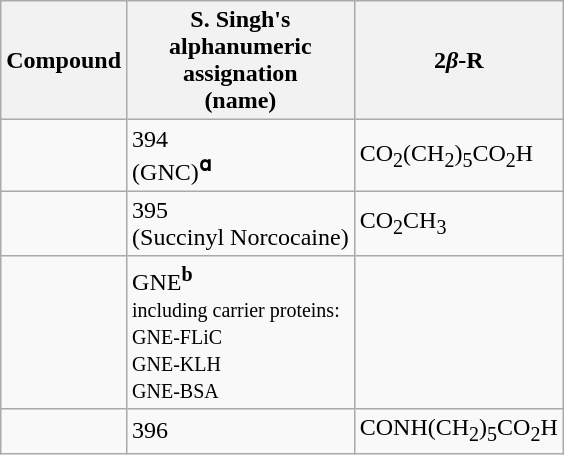<table class="wikitable sortable">
<tr>
<th>Compound</th>
<th>S. Singh's<br>alphanumeric<br>assignation<br>(name)</th>
<th>2<em>β</em>-R</th>
</tr>
<tr>
<td></td>
<td>394<br>(GNC)<sup><strong>ɑ</strong></sup></td>
<td>CO<sub>2</sub>(CH<sub>2</sub>)<sub>5</sub>CO<sub>2</sub>H</td>
</tr>
<tr>
<td></td>
<td>395<br>(Succinyl Norcocaine)</td>
<td>CO<sub>2</sub>CH<sub>3</sub></td>
</tr>
<tr>
<td></td>
<td>GNE<sup><strong>b</strong></sup><br><small>including carrier proteins:<br>GNE-FLiC<br>GNE-KLH<br>GNE-BSA</small></td>
<td></td>
</tr>
<tr>
<td></td>
<td>396</td>
<td>CONH(CH<sub>2</sub>)<sub>5</sub>CO<sub>2</sub>H</td>
</tr>
</table>
